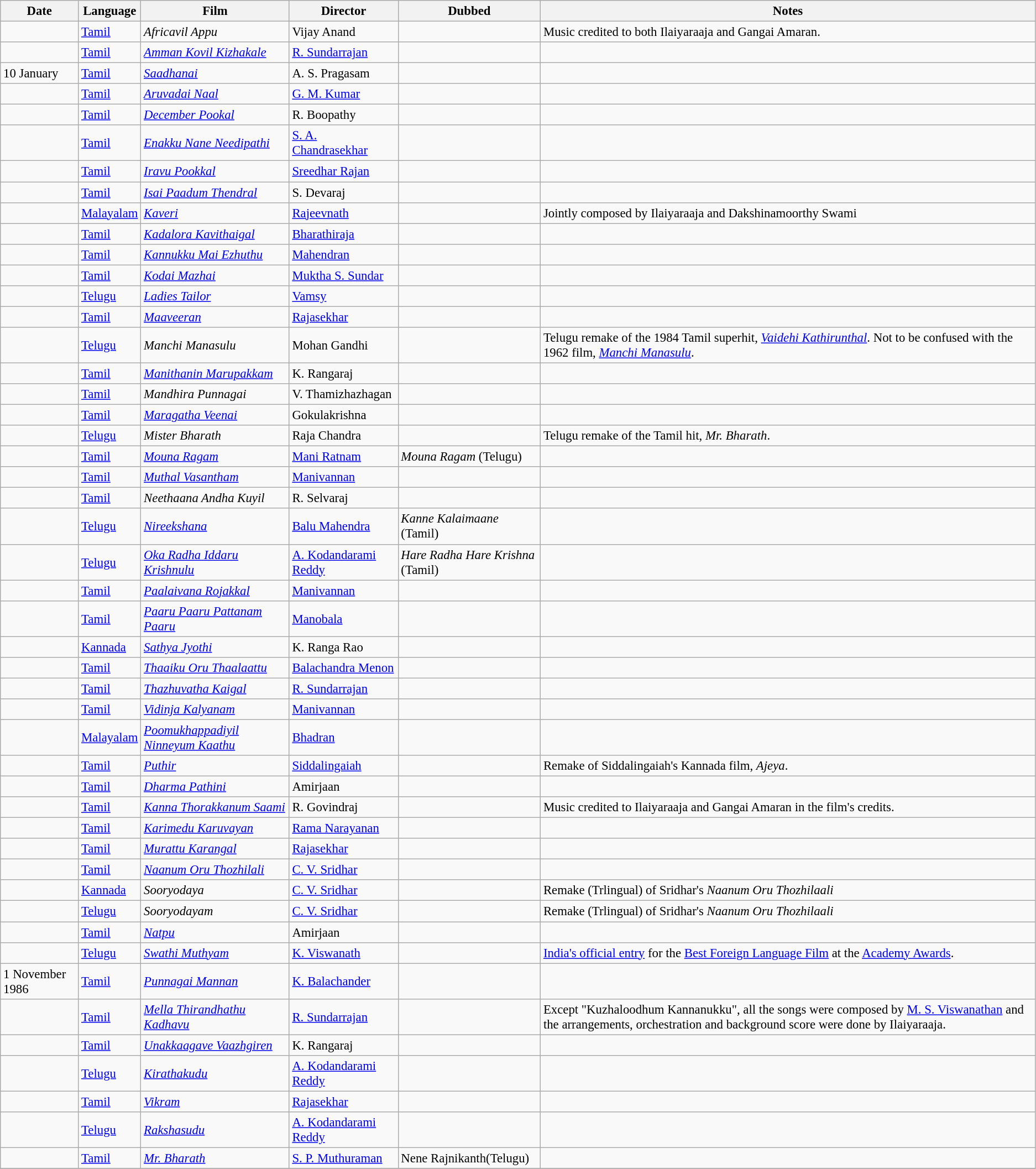<table class="wikitable sortable" style="font-size:95%;">
<tr>
<th>Date</th>
<th>Language</th>
<th>Film</th>
<th>Director</th>
<th>Dubbed</th>
<th>Notes</th>
</tr>
<tr>
<td></td>
<td><a href='#'>Tamil</a></td>
<td><em>Africavil Appu</em></td>
<td>Vijay Anand</td>
<td></td>
<td>Music credited to both Ilaiyaraaja and Gangai Amaran.</td>
</tr>
<tr>
<td></td>
<td><a href='#'>Tamil</a></td>
<td><em><a href='#'>Amman Kovil Kizhakale</a></em></td>
<td><a href='#'>R. Sundarrajan</a></td>
<td></td>
<td></td>
</tr>
<tr>
<td>10 January</td>
<td><a href='#'>Tamil</a></td>
<td><em><a href='#'>Saadhanai</a></em></td>
<td>A. S. Pragasam</td>
<td></td>
<td></td>
</tr>
<tr>
<td></td>
<td><a href='#'>Tamil</a></td>
<td><em><a href='#'>Aruvadai Naal</a></em></td>
<td><a href='#'>G. M. Kumar</a></td>
<td></td>
<td></td>
</tr>
<tr>
<td></td>
<td><a href='#'>Tamil</a></td>
<td><em><a href='#'>December Pookal</a></em></td>
<td>R. Boopathy</td>
<td></td>
<td></td>
</tr>
<tr>
<td></td>
<td><a href='#'>Tamil</a></td>
<td><em><a href='#'>Enakku Nane Needipathi</a></em></td>
<td><a href='#'>S. A. Chandrasekhar</a></td>
<td></td>
<td></td>
</tr>
<tr>
<td></td>
<td><a href='#'>Tamil</a></td>
<td><em><a href='#'>Iravu Pookkal</a></em></td>
<td><a href='#'>Sreedhar Rajan</a></td>
<td></td>
<td></td>
</tr>
<tr>
<td></td>
<td><a href='#'>Tamil</a></td>
<td><em><a href='#'>Isai Paadum Thendral</a></em></td>
<td>S. Devaraj</td>
<td></td>
<td></td>
</tr>
<tr>
<td></td>
<td><a href='#'>Malayalam</a></td>
<td><em><a href='#'>Kaveri</a></em></td>
<td><a href='#'>Rajeevnath</a></td>
<td></td>
<td>Jointly composed by Ilaiyaraaja and Dakshinamoorthy Swami</td>
</tr>
<tr>
<td></td>
<td><a href='#'>Tamil</a></td>
<td><em><a href='#'>Kadalora Kavithaigal</a></em></td>
<td><a href='#'>Bharathiraja</a></td>
<td></td>
<td></td>
</tr>
<tr>
<td></td>
<td><a href='#'>Tamil</a></td>
<td><em><a href='#'>Kannukku Mai Ezhuthu</a></em></td>
<td><a href='#'>Mahendran</a></td>
<td></td>
<td></td>
</tr>
<tr>
<td></td>
<td><a href='#'>Tamil</a></td>
<td><em><a href='#'>Kodai Mazhai</a></em></td>
<td><a href='#'>Muktha S. Sundar</a></td>
<td></td>
<td></td>
</tr>
<tr>
<td></td>
<td><a href='#'>Telugu</a></td>
<td><em><a href='#'>Ladies Tailor</a></em></td>
<td><a href='#'>Vamsy</a></td>
<td></td>
<td></td>
</tr>
<tr>
<td></td>
<td><a href='#'>Tamil</a></td>
<td><em><a href='#'>Maaveeran</a></em></td>
<td><a href='#'>Rajasekhar</a></td>
<td></td>
<td></td>
</tr>
<tr>
<td></td>
<td><a href='#'>Telugu</a></td>
<td><em>Manchi Manasulu</em></td>
<td>Mohan Gandhi</td>
<td></td>
<td>Telugu remake of the 1984 Tamil superhit, <em><a href='#'>Vaidehi Kathirunthal</a></em>. Not to be confused with the 1962 film, <em><a href='#'>Manchi Manasulu</a></em>.</td>
</tr>
<tr>
<td></td>
<td><a href='#'>Tamil</a></td>
<td><em><a href='#'>Manithanin Marupakkam</a></em></td>
<td>K. Rangaraj</td>
<td></td>
<td></td>
</tr>
<tr>
<td></td>
<td><a href='#'>Tamil</a></td>
<td><em>Mandhira Punnagai</em></td>
<td>V. Thamizhazhagan</td>
<td></td>
<td></td>
</tr>
<tr>
<td></td>
<td><a href='#'>Tamil</a></td>
<td><em><a href='#'>Maragatha Veenai</a></em></td>
<td>Gokulakrishna</td>
<td></td>
<td></td>
</tr>
<tr>
<td></td>
<td><a href='#'>Telugu</a></td>
<td><em>Mister Bharath</em></td>
<td>Raja Chandra</td>
<td></td>
<td>Telugu remake of the Tamil hit, <em>Mr. Bharath</em>.</td>
</tr>
<tr>
<td></td>
<td><a href='#'>Tamil</a></td>
<td><em><a href='#'>Mouna Ragam</a></em></td>
<td><a href='#'>Mani Ratnam</a></td>
<td><em>Mouna Ragam</em> (Telugu)</td>
<td></td>
</tr>
<tr>
<td></td>
<td><a href='#'>Tamil</a></td>
<td><em><a href='#'>Muthal Vasantham</a></em></td>
<td><a href='#'>Manivannan</a></td>
<td></td>
<td></td>
</tr>
<tr>
<td></td>
<td><a href='#'>Tamil</a></td>
<td><em>Neethaana Andha Kuyil</em></td>
<td>R. Selvaraj</td>
<td></td>
<td></td>
</tr>
<tr>
<td></td>
<td><a href='#'>Telugu</a></td>
<td><em><a href='#'>Nireekshana</a></em></td>
<td><a href='#'>Balu Mahendra</a></td>
<td><em>Kanne Kalaimaane</em> (Tamil)</td>
<td></td>
</tr>
<tr>
<td></td>
<td><a href='#'>Telugu</a></td>
<td><em><a href='#'>Oka Radha Iddaru Krishnulu</a></em></td>
<td><a href='#'>A. Kodandarami Reddy</a></td>
<td><em>Hare Radha Hare Krishna</em> (Tamil)</td>
<td></td>
</tr>
<tr>
<td></td>
<td><a href='#'>Tamil</a></td>
<td><em><a href='#'>Paalaivana Rojakkal</a></em></td>
<td><a href='#'>Manivannan</a></td>
<td></td>
<td></td>
</tr>
<tr>
<td></td>
<td><a href='#'>Tamil</a></td>
<td><em><a href='#'>Paaru Paaru Pattanam Paaru</a></em></td>
<td><a href='#'>Manobala</a></td>
<td></td>
<td></td>
</tr>
<tr>
<td></td>
<td><a href='#'>Kannada</a></td>
<td><em><a href='#'>Sathya Jyothi</a></em></td>
<td>K. Ranga Rao</td>
<td></td>
<td></td>
</tr>
<tr>
<td></td>
<td><a href='#'>Tamil</a></td>
<td><em><a href='#'>Thaaiku Oru Thaalaattu</a></em></td>
<td><a href='#'>Balachandra Menon</a></td>
<td></td>
<td></td>
</tr>
<tr>
<td></td>
<td><a href='#'>Tamil</a></td>
<td><em><a href='#'>Thazhuvatha Kaigal</a></em></td>
<td><a href='#'>R. Sundarrajan</a></td>
<td></td>
<td></td>
</tr>
<tr>
<td></td>
<td><a href='#'>Tamil</a></td>
<td><em><a href='#'>Vidinja Kalyanam</a></em></td>
<td><a href='#'>Manivannan</a></td>
<td></td>
<td></td>
</tr>
<tr>
<td></td>
<td><a href='#'>Malayalam</a></td>
<td><em><a href='#'>Poomukhappadiyil Ninneyum Kaathu</a></em></td>
<td><a href='#'>Bhadran</a></td>
<td></td>
<td></td>
</tr>
<tr>
<td></td>
<td><a href='#'>Tamil</a></td>
<td><em><a href='#'>Puthir</a></em></td>
<td><a href='#'>Siddalingaiah</a></td>
<td></td>
<td>Remake of Siddalingaiah's Kannada film, <em>Ajeya</em>.</td>
</tr>
<tr>
<td></td>
<td><a href='#'>Tamil</a></td>
<td><em><a href='#'>Dharma Pathini</a></em></td>
<td>Amirjaan</td>
<td></td>
<td></td>
</tr>
<tr>
<td></td>
<td><a href='#'>Tamil</a></td>
<td><em><a href='#'>Kanna Thorakkanum Saami</a></em></td>
<td>R. Govindraj</td>
<td></td>
<td>Music credited to Ilaiyaraaja and Gangai Amaran in the film's credits.</td>
</tr>
<tr>
<td></td>
<td><a href='#'>Tamil</a></td>
<td><em><a href='#'>Karimedu Karuvayan</a></em></td>
<td><a href='#'>Rama Narayanan</a></td>
<td></td>
<td></td>
</tr>
<tr>
<td></td>
<td><a href='#'>Tamil</a></td>
<td><em><a href='#'>Murattu Karangal</a></em></td>
<td><a href='#'>Rajasekhar</a></td>
<td></td>
<td></td>
</tr>
<tr>
<td></td>
<td><a href='#'>Tamil</a></td>
<td><em><a href='#'>Naanum Oru Thozhilali</a></em></td>
<td><a href='#'>C. V. Sridhar</a></td>
<td></td>
<td></td>
</tr>
<tr>
<td></td>
<td><a href='#'>Kannada</a></td>
<td><em>Sooryodaya</em></td>
<td><a href='#'>C. V. Sridhar</a></td>
<td></td>
<td>Remake (Trlingual) of Sridhar's <em>Naanum Oru Thozhilaali</em></td>
</tr>
<tr>
<td></td>
<td><a href='#'>Telugu</a></td>
<td><em>Sooryodayam</em></td>
<td><a href='#'>C. V. Sridhar</a></td>
<td></td>
<td>Remake (Trlingual) of Sridhar's <em>Naanum Oru Thozhilaali</em></td>
</tr>
<tr>
<td></td>
<td><a href='#'>Tamil</a></td>
<td><em><a href='#'>Natpu</a></em></td>
<td>Amirjaan</td>
<td></td>
<td></td>
</tr>
<tr>
<td></td>
<td><a href='#'>Telugu</a></td>
<td><em><a href='#'>Swathi Muthyam</a></em></td>
<td><a href='#'>K. Viswanath</a></td>
<td></td>
<td><a href='#'>India's official entry</a> for the <a href='#'>Best Foreign Language Film</a> at the <a href='#'>Academy Awards</a>.</td>
</tr>
<tr>
<td>1 November 1986</td>
<td><a href='#'>Tamil</a></td>
<td><em><a href='#'>Punnagai Mannan</a></em></td>
<td><a href='#'>K. Balachander</a></td>
<td></td>
<td></td>
</tr>
<tr>
<td></td>
<td><a href='#'>Tamil</a></td>
<td><em><a href='#'>Mella Thirandhathu Kadhavu</a></em></td>
<td><a href='#'>R. Sundarrajan</a></td>
<td></td>
<td>Except "Kuzhaloodhum Kannanukku", all the songs were composed by <a href='#'>M. S. Viswanathan</a> and the arrangements, orchestration and background score were done by Ilaiyaraaja.</td>
</tr>
<tr>
<td></td>
<td><a href='#'>Tamil</a></td>
<td><em><a href='#'>Unakkaagave Vaazhgiren</a></em></td>
<td>K. Rangaraj</td>
<td></td>
<td></td>
</tr>
<tr>
<td></td>
<td><a href='#'>Telugu</a></td>
<td><em><a href='#'>Kirathakudu</a></em></td>
<td><a href='#'>A. Kodandarami Reddy</a></td>
<td></td>
<td></td>
</tr>
<tr>
<td></td>
<td><a href='#'>Tamil</a></td>
<td><em><a href='#'>Vikram</a></em></td>
<td><a href='#'>Rajasekhar</a></td>
<td></td>
<td></td>
</tr>
<tr>
<td></td>
<td><a href='#'>Telugu</a></td>
<td><em><a href='#'>Rakshasudu</a></em></td>
<td><a href='#'>A. Kodandarami Reddy</a></td>
<td></td>
<td></td>
</tr>
<tr>
<td></td>
<td><a href='#'>Tamil</a></td>
<td><em><a href='#'>Mr. Bharath</a></em></td>
<td><a href='#'>S. P. Muthuraman</a></td>
<td>Nene Rajnikanth(Telugu)</td>
<td></td>
</tr>
<tr>
</tr>
</table>
